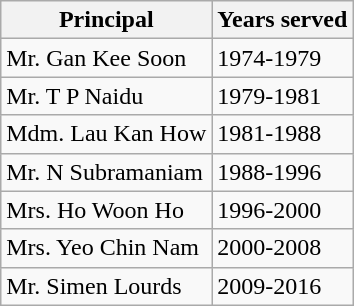<table class='wikitable'>
<tr>
<th>Principal</th>
<th>Years served</th>
</tr>
<tr>
<td>Mr. Gan Kee Soon</td>
<td>1974-1979</td>
</tr>
<tr>
<td>Mr. T P Naidu</td>
<td>1979-1981</td>
</tr>
<tr>
<td>Mdm. Lau Kan How</td>
<td>1981-1988</td>
</tr>
<tr>
<td>Mr. N Subramaniam</td>
<td>1988-1996</td>
</tr>
<tr>
<td>Mrs. Ho Woon Ho</td>
<td>1996-2000</td>
</tr>
<tr>
<td>Mrs. Yeo Chin Nam</td>
<td>2000-2008</td>
</tr>
<tr>
<td>Mr. Simen Lourds</td>
<td>2009-2016</td>
</tr>
</table>
